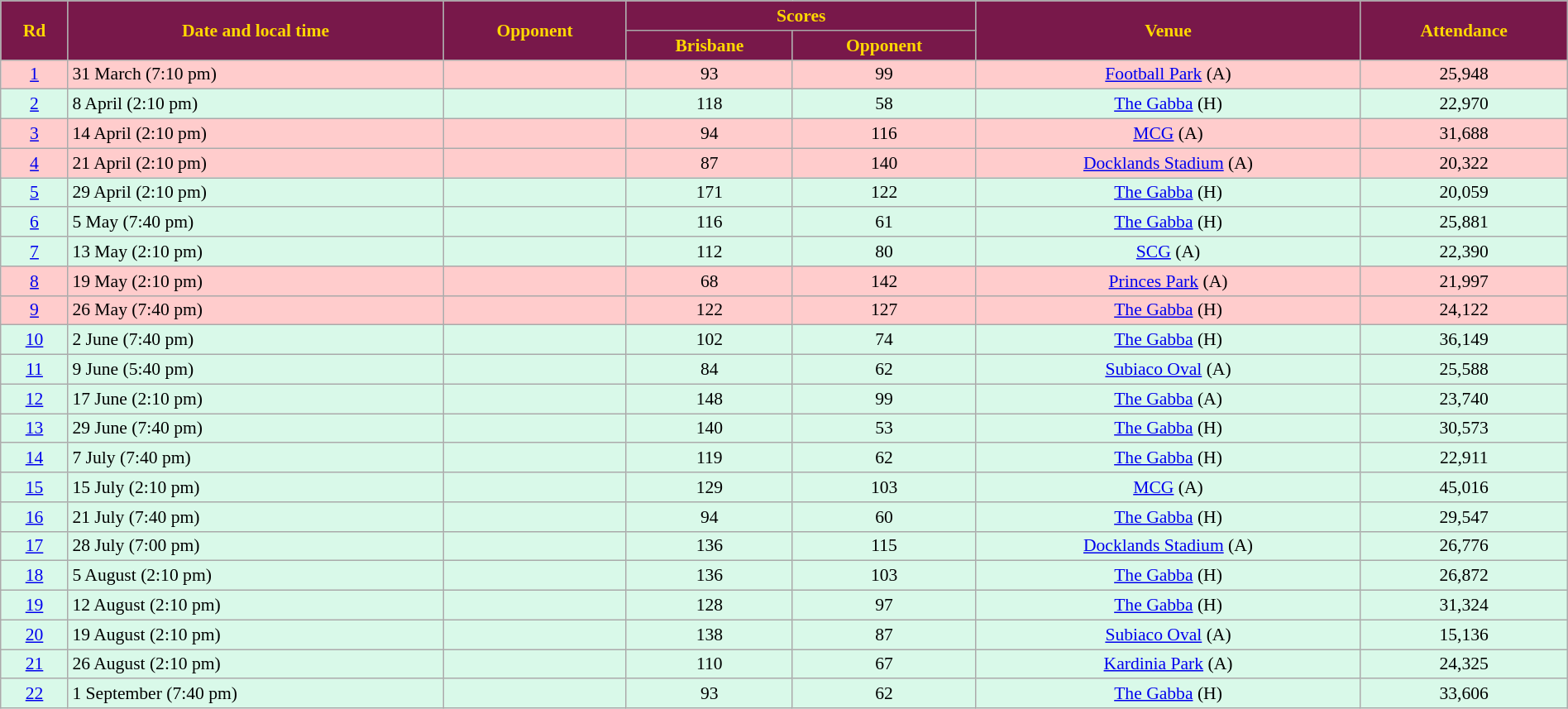<table class="wikitable" style="font-size:90%; text-align:center; width: 100%; margin-left: auto; margin-right: auto;">
<tr style="text-align:center; background:#78184A; color:gold; font-weight:bold">
<td rowspan=2><strong>Rd</strong></td>
<td rowspan=2><strong>Date and local time</strong></td>
<td rowspan=2><strong>Opponent</strong></td>
<td colspan=2><strong>Scores</strong></td>
<td rowspan=2><strong>Venue</strong></td>
<td rowspan=2><strong>Attendance</strong></td>
</tr>
<tr>
<th style="background:#78184A; color:gold">Brisbane</th>
<th style="background:#78184A; color:gold">Opponent</th>
</tr>
<tr style="background:#fcc;">
<td><a href='#'>1</a></td>
<td align=left>31 March (7:10 pm)</td>
<td align=left></td>
<td>93</td>
<td>99</td>
<td><a href='#'>Football Park</a> (A)</td>
<td>25,948</td>
</tr>
<tr style="background:#d9f9e9;">
<td><a href='#'>2</a></td>
<td align=left>8 April (2:10 pm)</td>
<td align=left></td>
<td>118</td>
<td>58</td>
<td><a href='#'>The Gabba</a> (H)</td>
<td>22,970</td>
</tr>
<tr style="background:#fcc;">
<td><a href='#'>3</a></td>
<td align=left>14 April (2:10 pm)</td>
<td align=left></td>
<td>94</td>
<td>116</td>
<td><a href='#'>MCG</a> (A)</td>
<td>31,688</td>
</tr>
<tr style="background:#fcc;">
<td><a href='#'>4</a></td>
<td align=left>21 April (2:10 pm)</td>
<td align=left></td>
<td>87</td>
<td>140</td>
<td><a href='#'>Docklands Stadium</a> (A)</td>
<td>20,322</td>
</tr>
<tr style="background:#d9f9e9;">
<td><a href='#'>5</a></td>
<td align=left>29 April (2:10 pm)</td>
<td align=left></td>
<td>171</td>
<td>122</td>
<td><a href='#'>The Gabba</a> (H)</td>
<td>20,059</td>
</tr>
<tr style="background:#d9f9e9;">
<td><a href='#'>6</a></td>
<td align=left>5 May (7:40 pm)</td>
<td align=left></td>
<td>116</td>
<td>61</td>
<td><a href='#'>The Gabba</a> (H)</td>
<td>25,881</td>
</tr>
<tr style="background:#d9f9e9;">
<td><a href='#'>7</a></td>
<td align=left>13 May (2:10 pm)</td>
<td align=left></td>
<td>112</td>
<td>80</td>
<td><a href='#'>SCG</a> (A)</td>
<td>22,390</td>
</tr>
<tr style="background:#fcc;">
<td><a href='#'>8</a></td>
<td align=left>19 May (2:10 pm)</td>
<td align=left></td>
<td>68</td>
<td>142</td>
<td><a href='#'>Princes Park</a> (A)</td>
<td>21,997</td>
</tr>
<tr style="background:#fcc;">
<td><a href='#'>9</a></td>
<td align=left>26 May (7:40 pm)</td>
<td align=left></td>
<td>122</td>
<td>127</td>
<td><a href='#'>The Gabba</a> (H)</td>
<td>24,122</td>
</tr>
<tr style="background:#d9f9e9;">
<td><a href='#'>10</a></td>
<td align=left>2 June (7:40 pm)</td>
<td align=left></td>
<td>102</td>
<td>74</td>
<td><a href='#'>The Gabba</a> (H)</td>
<td>36,149</td>
</tr>
<tr style="background:#d9f9e9;">
<td><a href='#'>11</a></td>
<td align=left>9 June (5:40 pm)</td>
<td align=left></td>
<td>84</td>
<td>62</td>
<td><a href='#'>Subiaco Oval</a> (A)</td>
<td>25,588</td>
</tr>
<tr style="background:#d9f9e9;">
<td><a href='#'>12</a></td>
<td align=left>17 June (2:10 pm)</td>
<td align=left></td>
<td>148</td>
<td>99</td>
<td><a href='#'>The Gabba</a> (A)</td>
<td>23,740</td>
</tr>
<tr style="background:#d9f9e9;">
<td><a href='#'>13</a></td>
<td align=left>29 June (7:40 pm)</td>
<td align=left></td>
<td>140</td>
<td>53</td>
<td><a href='#'>The Gabba</a> (H)</td>
<td>30,573</td>
</tr>
<tr style="background:#d9f9e9;">
<td><a href='#'>14</a></td>
<td align=left>7 July (7:40 pm)</td>
<td align=left></td>
<td>119</td>
<td>62</td>
<td><a href='#'>The Gabba</a> (H)</td>
<td>22,911</td>
</tr>
<tr style="background:#d9f9e9;">
<td><a href='#'>15</a></td>
<td align=left>15 July (2:10 pm)</td>
<td align=left></td>
<td>129</td>
<td>103</td>
<td><a href='#'>MCG</a> (A)</td>
<td>45,016</td>
</tr>
<tr style="background:#d9f9e9;">
<td><a href='#'>16</a></td>
<td align=left>21 July (7:40 pm)</td>
<td align=left></td>
<td>94</td>
<td>60</td>
<td><a href='#'>The Gabba</a> (H)</td>
<td>29,547</td>
</tr>
<tr style="background:#d9f9e9;">
<td><a href='#'>17</a></td>
<td align=left>28 July (7:00 pm)</td>
<td align=left></td>
<td>136</td>
<td>115</td>
<td><a href='#'>Docklands Stadium</a> (A)</td>
<td>26,776</td>
</tr>
<tr style="background:#d9f9e9;">
<td><a href='#'>18</a></td>
<td align=left>5 August (2:10 pm)</td>
<td align=left></td>
<td>136</td>
<td>103</td>
<td><a href='#'>The Gabba</a> (H)</td>
<td>26,872</td>
</tr>
<tr style="background:#d9f9e9;">
<td><a href='#'>19</a></td>
<td align=left>12 August (2:10 pm)</td>
<td align=left></td>
<td>128</td>
<td>97</td>
<td><a href='#'>The Gabba</a> (H)</td>
<td>31,324</td>
</tr>
<tr style="background:#d9f9e9;">
<td><a href='#'>20</a></td>
<td align=left>19 August (2:10 pm)</td>
<td align=left></td>
<td>138</td>
<td>87</td>
<td><a href='#'>Subiaco Oval</a> (A)</td>
<td>15,136</td>
</tr>
<tr style="background:#d9f9e9;">
<td><a href='#'>21</a></td>
<td align=left>26 August (2:10 pm)</td>
<td align=left></td>
<td>110</td>
<td>67</td>
<td><a href='#'>Kardinia Park</a> (A)</td>
<td>24,325</td>
</tr>
<tr style="background:#d9f9e9;">
<td><a href='#'>22</a></td>
<td align=left>1 September (7:40 pm)</td>
<td align=left></td>
<td>93</td>
<td>62</td>
<td><a href='#'>The Gabba</a> (H)</td>
<td>33,606</td>
</tr>
</table>
